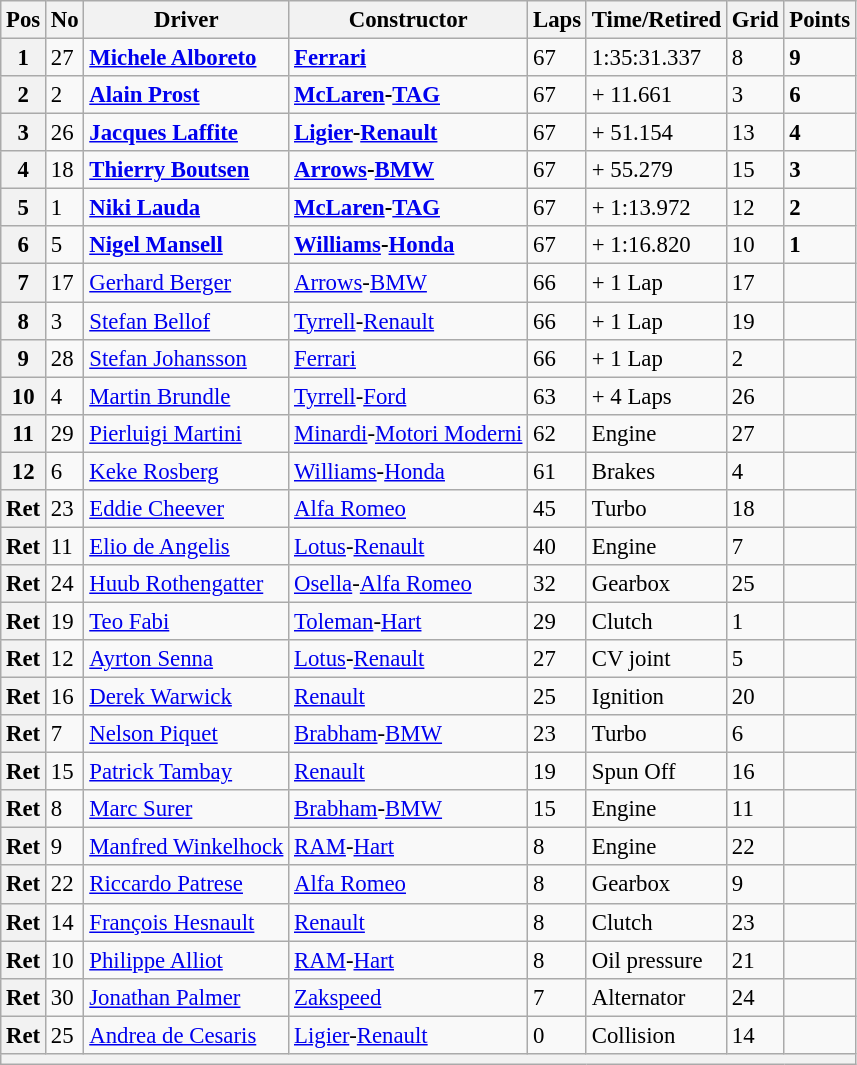<table class="wikitable" style="font-size: 95%;">
<tr>
<th>Pos</th>
<th>No</th>
<th>Driver</th>
<th>Constructor</th>
<th>Laps</th>
<th>Time/Retired</th>
<th>Grid</th>
<th>Points</th>
</tr>
<tr>
<th>1</th>
<td>27</td>
<td> <strong><a href='#'>Michele Alboreto</a></strong></td>
<td><strong><a href='#'>Ferrari</a></strong></td>
<td>67</td>
<td>1:35:31.337</td>
<td>8</td>
<td><strong>9</strong></td>
</tr>
<tr>
<th>2</th>
<td>2</td>
<td> <strong><a href='#'>Alain Prost</a></strong></td>
<td><strong><a href='#'>McLaren</a>-<a href='#'>TAG</a></strong></td>
<td>67</td>
<td>+ 11.661</td>
<td>3</td>
<td><strong>6</strong></td>
</tr>
<tr>
<th>3</th>
<td>26</td>
<td> <strong><a href='#'>Jacques Laffite</a></strong></td>
<td><strong><a href='#'>Ligier</a>-<a href='#'>Renault</a></strong></td>
<td>67</td>
<td>+ 51.154</td>
<td>13</td>
<td><strong>4</strong></td>
</tr>
<tr>
<th>4</th>
<td>18</td>
<td> <strong><a href='#'>Thierry Boutsen</a></strong></td>
<td><strong><a href='#'>Arrows</a>-<a href='#'>BMW</a></strong></td>
<td>67</td>
<td>+ 55.279</td>
<td>15</td>
<td><strong>3</strong></td>
</tr>
<tr>
<th>5</th>
<td>1</td>
<td> <strong><a href='#'>Niki Lauda</a></strong></td>
<td><strong><a href='#'>McLaren</a>-<a href='#'>TAG</a></strong></td>
<td>67</td>
<td>+ 1:13.972</td>
<td>12</td>
<td><strong>2</strong></td>
</tr>
<tr>
<th>6</th>
<td>5</td>
<td> <strong><a href='#'>Nigel Mansell</a></strong></td>
<td><strong><a href='#'>Williams</a>-<a href='#'>Honda</a></strong></td>
<td>67</td>
<td>+ 1:16.820</td>
<td>10</td>
<td><strong>1</strong></td>
</tr>
<tr>
<th>7</th>
<td>17</td>
<td> <a href='#'>Gerhard Berger</a></td>
<td><a href='#'>Arrows</a>-<a href='#'>BMW</a></td>
<td>66</td>
<td>+ 1 Lap</td>
<td>17</td>
<td> </td>
</tr>
<tr>
<th>8</th>
<td>3</td>
<td> <a href='#'>Stefan Bellof</a></td>
<td><a href='#'>Tyrrell</a>-<a href='#'>Renault</a></td>
<td>66</td>
<td>+ 1 Lap</td>
<td>19</td>
<td> </td>
</tr>
<tr>
<th>9</th>
<td>28</td>
<td> <a href='#'>Stefan Johansson</a></td>
<td><a href='#'>Ferrari</a></td>
<td>66</td>
<td>+ 1 Lap</td>
<td>2</td>
<td> </td>
</tr>
<tr>
<th>10</th>
<td>4</td>
<td> <a href='#'>Martin Brundle</a></td>
<td><a href='#'>Tyrrell</a>-<a href='#'>Ford</a></td>
<td>63</td>
<td>+ 4 Laps</td>
<td>26</td>
<td> </td>
</tr>
<tr>
<th>11</th>
<td>29</td>
<td> <a href='#'>Pierluigi Martini</a></td>
<td><a href='#'>Minardi</a>-<a href='#'>Motori Moderni</a></td>
<td>62</td>
<td>Engine</td>
<td>27</td>
<td> </td>
</tr>
<tr>
<th>12</th>
<td>6</td>
<td> <a href='#'>Keke Rosberg</a></td>
<td><a href='#'>Williams</a>-<a href='#'>Honda</a></td>
<td>61</td>
<td>Brakes</td>
<td>4</td>
<td> </td>
</tr>
<tr>
<th>Ret</th>
<td>23</td>
<td> <a href='#'>Eddie Cheever</a></td>
<td><a href='#'>Alfa Romeo</a></td>
<td>45</td>
<td>Turbo</td>
<td>18</td>
<td> </td>
</tr>
<tr>
<th>Ret</th>
<td>11</td>
<td> <a href='#'>Elio de Angelis</a></td>
<td><a href='#'>Lotus</a>-<a href='#'>Renault</a></td>
<td>40</td>
<td>Engine</td>
<td>7</td>
<td> </td>
</tr>
<tr>
<th>Ret</th>
<td>24</td>
<td> <a href='#'>Huub Rothengatter</a></td>
<td><a href='#'>Osella</a>-<a href='#'>Alfa Romeo</a></td>
<td>32</td>
<td>Gearbox</td>
<td>25</td>
<td> </td>
</tr>
<tr>
<th>Ret</th>
<td>19</td>
<td> <a href='#'>Teo Fabi</a></td>
<td><a href='#'>Toleman</a>-<a href='#'>Hart</a></td>
<td>29</td>
<td>Clutch</td>
<td>1</td>
<td> </td>
</tr>
<tr>
<th>Ret</th>
<td>12</td>
<td> <a href='#'>Ayrton Senna</a></td>
<td><a href='#'>Lotus</a>-<a href='#'>Renault</a></td>
<td>27</td>
<td>CV joint</td>
<td>5</td>
<td> </td>
</tr>
<tr>
<th>Ret</th>
<td>16</td>
<td> <a href='#'>Derek Warwick</a></td>
<td><a href='#'>Renault</a></td>
<td>25</td>
<td>Ignition</td>
<td>20</td>
<td> </td>
</tr>
<tr>
<th>Ret</th>
<td>7</td>
<td> <a href='#'>Nelson Piquet</a></td>
<td><a href='#'>Brabham</a>-<a href='#'>BMW</a></td>
<td>23</td>
<td>Turbo</td>
<td>6</td>
<td> </td>
</tr>
<tr>
<th>Ret</th>
<td>15</td>
<td> <a href='#'>Patrick Tambay</a></td>
<td><a href='#'>Renault</a></td>
<td>19</td>
<td>Spun Off</td>
<td>16</td>
<td> </td>
</tr>
<tr>
<th>Ret</th>
<td>8</td>
<td> <a href='#'>Marc Surer</a></td>
<td><a href='#'>Brabham</a>-<a href='#'>BMW</a></td>
<td>15</td>
<td>Engine</td>
<td>11</td>
<td> </td>
</tr>
<tr>
<th>Ret</th>
<td>9</td>
<td> <a href='#'>Manfred Winkelhock</a></td>
<td><a href='#'>RAM</a>-<a href='#'>Hart</a></td>
<td>8</td>
<td>Engine</td>
<td>22</td>
<td> </td>
</tr>
<tr>
<th>Ret</th>
<td>22</td>
<td> <a href='#'>Riccardo Patrese</a></td>
<td><a href='#'>Alfa Romeo</a></td>
<td>8</td>
<td>Gearbox</td>
<td>9</td>
<td> </td>
</tr>
<tr>
<th>Ret</th>
<td>14</td>
<td> <a href='#'>François Hesnault</a></td>
<td><a href='#'>Renault</a></td>
<td>8</td>
<td>Clutch</td>
<td>23</td>
<td> </td>
</tr>
<tr>
<th>Ret</th>
<td>10</td>
<td> <a href='#'>Philippe Alliot</a></td>
<td><a href='#'>RAM</a>-<a href='#'>Hart</a></td>
<td>8</td>
<td>Oil pressure</td>
<td>21</td>
<td> </td>
</tr>
<tr>
<th>Ret</th>
<td>30</td>
<td> <a href='#'>Jonathan Palmer</a></td>
<td><a href='#'>Zakspeed</a></td>
<td>7</td>
<td>Alternator</td>
<td>24</td>
<td> </td>
</tr>
<tr>
<th>Ret</th>
<td>25</td>
<td> <a href='#'>Andrea de Cesaris</a></td>
<td><a href='#'>Ligier</a>-<a href='#'>Renault</a></td>
<td>0</td>
<td>Collision</td>
<td>14</td>
<td> </td>
</tr>
<tr>
<th colspan="8"></th>
</tr>
</table>
